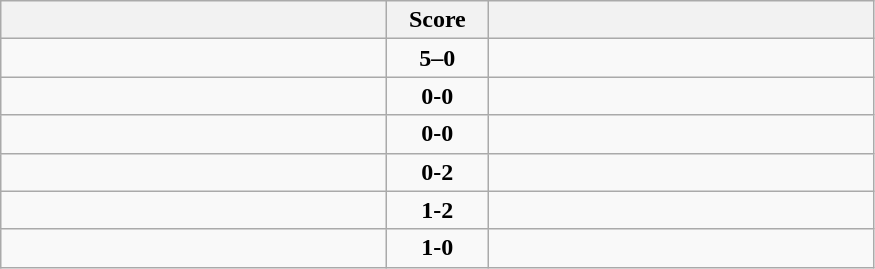<table class="wikitable" style="text-align: center; font-size:100% ">
<tr>
<th align="right" width="250"></th>
<th width="60">Score</th>
<th align="left" width="250"></th>
</tr>
<tr>
<td align=left></td>
<td align=center><strong>5–0</strong></td>
<td align=left></td>
</tr>
<tr>
<td align=left></td>
<td align=center><strong>0-0</strong></td>
<td align=left></td>
</tr>
<tr>
<td align=left></td>
<td align=center><strong>0-0</strong></td>
<td align=left></td>
</tr>
<tr>
<td align=left></td>
<td align=center><strong>0-2</strong></td>
<td align=left></td>
</tr>
<tr>
<td align=left></td>
<td align=center><strong>1-2</strong></td>
<td align=left></td>
</tr>
<tr>
<td align=left></td>
<td align=center><strong>1-0</strong></td>
<td align=left></td>
</tr>
</table>
